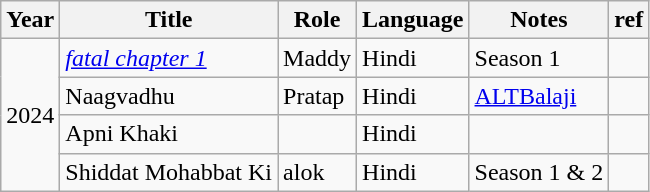<table class="wikitable sortable plainrowheaders">
<tr style="text-align:center;">
<th scope="col">Year</th>
<th scope="col">Title</th>
<th scope="col">Role</th>
<th scope="col">Language</th>
<th>Notes</th>
<th>ref</th>
</tr>
<tr>
<td rowspan="4">2024</td>
<td><em><a href='#'>fatal chapter 1</a></em></td>
<td>Maddy</td>
<td>Hindi</td>
<td>Season 1</td>
<td></td>
</tr>
<tr>
<td>Naagvadhu</td>
<td>Pratap</td>
<td>Hindi</td>
<td><a href='#'>ALTBalaji</a></td>
<td></td>
</tr>
<tr>
<td>Apni Khaki</td>
<td></td>
<td>Hindi</td>
<td></td>
<td></td>
</tr>
<tr>
<td>Shiddat Mohabbat Ki</td>
<td>alok</td>
<td>Hindi</td>
<td>Season 1 & 2</td>
<td></td>
</tr>
</table>
